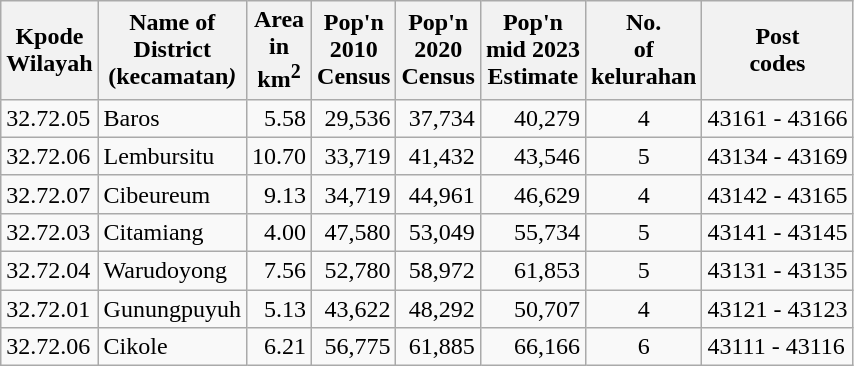<table class="wikitable">
<tr>
<th>Kpode <br>Wilayah</th>
<th>Name of<br>District<br>(kecamatan<em>)</th>
<th>Area<br> in <br> km<sup>2</sup></th>
<th>Pop'n <br> 2010<br> Census</th>
<th>Pop'n <br> 2020<br>Census</th>
<th>Pop'n <br>mid 2023<br>Estimate</th>
<th>No. <br>of<br></em>kelurahan<em></th>
<th>Post<br>codes</th>
</tr>
<tr>
<td>32.72.05</td>
<td>Baros </td>
<td align="right">5.58</td>
<td align="right">29,536</td>
<td align="right">37,734</td>
<td align="right">40,279</td>
<td align="center">4</td>
<td>43161 - 43166</td>
</tr>
<tr>
<td>32.72.06</td>
<td>Lembursitu </td>
<td align="right">10.70</td>
<td align="right">33,719</td>
<td align="right">41,432</td>
<td align="right">43,546</td>
<td align="center">5</td>
<td>43134 - 43169</td>
</tr>
<tr>
<td>32.72.07</td>
<td>Cibeureum </td>
<td align="right">9.13</td>
<td align="right">34,719</td>
<td align="right">44,961</td>
<td align="right">46,629</td>
<td align="center">4</td>
<td>43142 - 43165</td>
</tr>
<tr>
<td>32.72.03</td>
<td>Citamiang </td>
<td align="right">4.00</td>
<td align="right">47,580</td>
<td align="right">53,049</td>
<td align="right">55,734</td>
<td align="center">5</td>
<td>43141 - 43145</td>
</tr>
<tr>
<td>32.72.04</td>
<td>Warudoyong </td>
<td align="right">7.56</td>
<td align="right">52,780</td>
<td align="right">58,972</td>
<td align="right">61,853</td>
<td align="center">5</td>
<td>43131 - 43135</td>
</tr>
<tr>
<td>32.72.01</td>
<td>Gunungpuyuh </td>
<td align="right">5.13</td>
<td align="right">43,622</td>
<td align="right">48,292</td>
<td align="right">50,707</td>
<td align="center">4</td>
<td>43121 - 43123</td>
</tr>
<tr>
<td>32.72.06</td>
<td>Cikole </td>
<td align="right">6.21</td>
<td align="right">56,775</td>
<td align="right">61,885</td>
<td align="right">66,166</td>
<td align="center">6</td>
<td>43111 - 43116</td>
</tr>
</table>
